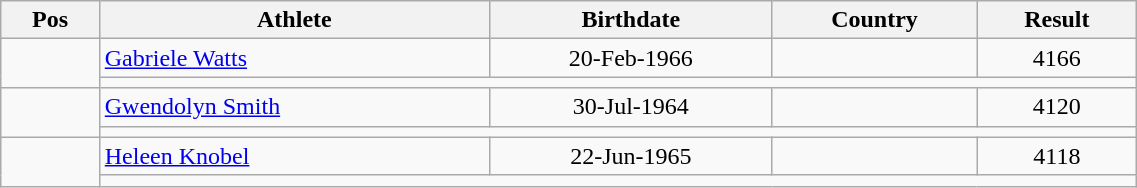<table class="wikitable"  style="text-align:center; width:60%;">
<tr>
<th>Pos</th>
<th>Athlete</th>
<th>Birthdate</th>
<th>Country</th>
<th>Result</th>
</tr>
<tr>
<td align=center rowspan=2></td>
<td align=left><a href='#'>Gabriele Watts</a></td>
<td>20-Feb-1966</td>
<td align=left></td>
<td>4166</td>
</tr>
<tr>
<td colspan=4></td>
</tr>
<tr>
<td align=center rowspan=2></td>
<td align=left><a href='#'>Gwendolyn Smith</a></td>
<td>30-Jul-1964</td>
<td align=left></td>
<td>4120</td>
</tr>
<tr>
<td colspan=4></td>
</tr>
<tr>
<td align=center rowspan=2></td>
<td align=left><a href='#'>Heleen Knobel</a></td>
<td>22-Jun-1965</td>
<td align=left></td>
<td>4118</td>
</tr>
<tr>
<td colspan=4></td>
</tr>
</table>
